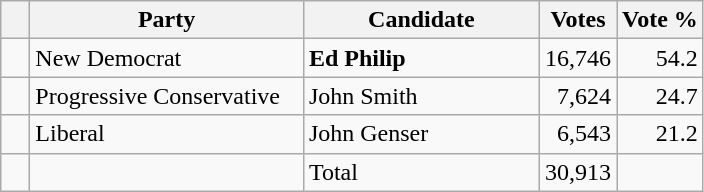<table class="wikitable">
<tr>
<th></th>
<th scope="col" width="175">Party</th>
<th scope="col" width="150">Candidate</th>
<th>Votes</th>
<th>Vote %</th>
</tr>
<tr>
<td>   </td>
<td>New Democrat</td>
<td><strong>Ed Philip</strong></td>
<td align=right>16,746</td>
<td align=right>54.2</td>
</tr>
<tr |>
<td>   </td>
<td>Progressive Conservative</td>
<td>John Smith</td>
<td align=right>7,624</td>
<td align=right>24.7</td>
</tr>
<tr>
<td>   </td>
<td>Liberal</td>
<td>John Genser</td>
<td align=right>6,543</td>
<td align=right>21.2</td>
</tr>
<tr>
<td></td>
<td></td>
<td>Total</td>
<td align=right>30,913</td>
<td></td>
</tr>
</table>
